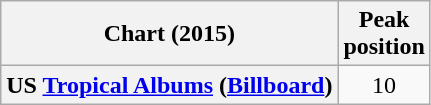<table class="wikitable plainrowheaders" style="text-align:center;">
<tr>
<th scope="col">Chart (2015)</th>
<th scope="col">Peak<br>position</th>
</tr>
<tr>
<th scope="row">US <a href='#'>Tropical Albums</a> (<a href='#'>Billboard</a>)</th>
<td>10</td>
</tr>
</table>
